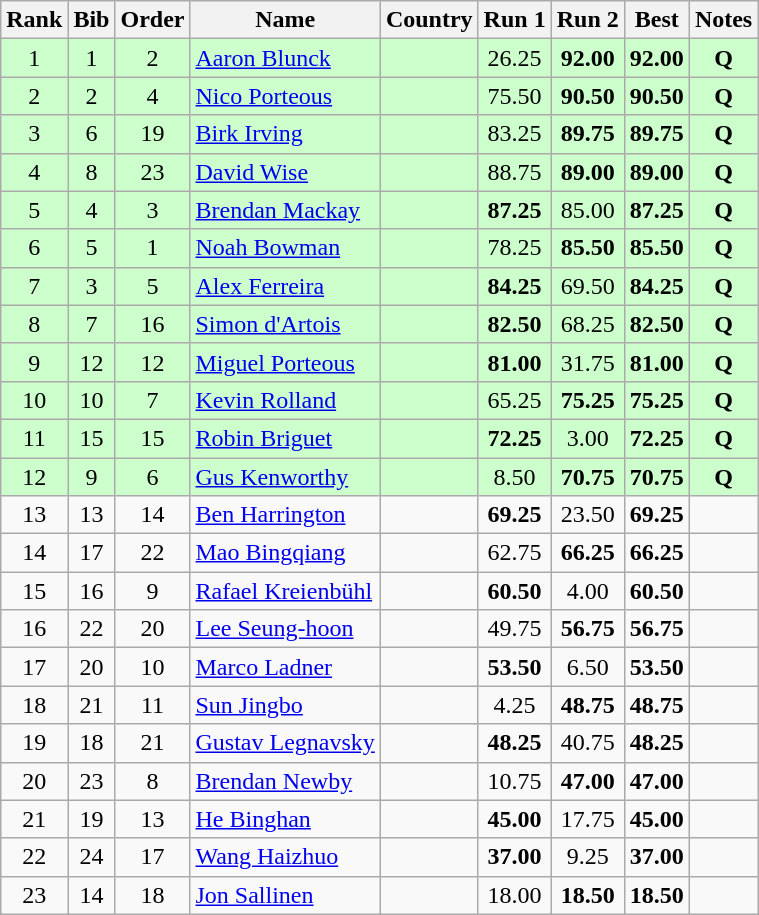<table class="wikitable sortable" style="text-align:center">
<tr>
<th>Rank</th>
<th>Bib</th>
<th>Order</th>
<th>Name</th>
<th>Country</th>
<th>Run 1</th>
<th>Run 2</th>
<th>Best</th>
<th>Notes</th>
</tr>
<tr bgcolor=#ccffcc>
<td>1</td>
<td>1</td>
<td>2</td>
<td align=left><a href='#'>Aaron Blunck</a></td>
<td align=left></td>
<td>26.25</td>
<td><strong>92.00</strong></td>
<td><strong>92.00</strong></td>
<td><strong>Q</strong></td>
</tr>
<tr bgcolor=#ccffcc>
<td>2</td>
<td>2</td>
<td>4</td>
<td align=left><a href='#'>Nico Porteous</a></td>
<td align=left></td>
<td>75.50</td>
<td><strong>90.50</strong></td>
<td><strong>90.50</strong></td>
<td><strong>Q</strong></td>
</tr>
<tr bgcolor=#ccffcc>
<td>3</td>
<td>6</td>
<td>19</td>
<td align=left><a href='#'>Birk Irving</a></td>
<td align=left></td>
<td>83.25</td>
<td><strong>89.75</strong></td>
<td><strong>89.75</strong></td>
<td><strong>Q</strong></td>
</tr>
<tr bgcolor=#ccffcc>
<td>4</td>
<td>8</td>
<td>23</td>
<td align=left><a href='#'>David Wise</a></td>
<td align=left></td>
<td>88.75</td>
<td><strong>89.00</strong></td>
<td><strong>89.00</strong></td>
<td><strong>Q</strong></td>
</tr>
<tr bgcolor=#ccffcc>
<td>5</td>
<td>4</td>
<td>3</td>
<td align=left><a href='#'>Brendan Mackay</a></td>
<td align=left></td>
<td><strong>87.25</strong></td>
<td>85.00</td>
<td><strong>87.25</strong></td>
<td><strong>Q</strong></td>
</tr>
<tr bgcolor=#ccffcc>
<td>6</td>
<td>5</td>
<td>1</td>
<td align=left><a href='#'>Noah Bowman</a></td>
<td align=left></td>
<td>78.25</td>
<td><strong>85.50</strong></td>
<td><strong>85.50</strong></td>
<td><strong>Q</strong></td>
</tr>
<tr bgcolor=#ccffcc>
<td>7</td>
<td>3</td>
<td>5</td>
<td align=left><a href='#'>Alex Ferreira</a></td>
<td align=left></td>
<td><strong>84.25</strong></td>
<td>69.50</td>
<td><strong>84.25</strong></td>
<td><strong>Q</strong></td>
</tr>
<tr bgcolor=#ccffcc>
<td>8</td>
<td>7</td>
<td>16</td>
<td align=left><a href='#'>Simon d'Artois</a></td>
<td align=left></td>
<td><strong>82.50</strong></td>
<td>68.25</td>
<td><strong>82.50</strong></td>
<td><strong>Q</strong></td>
</tr>
<tr bgcolor=#ccffcc>
<td>9</td>
<td>12</td>
<td>12</td>
<td align=left><a href='#'>Miguel Porteous</a></td>
<td align=left></td>
<td><strong>81.00</strong></td>
<td>31.75</td>
<td><strong>81.00</strong></td>
<td><strong>Q</strong></td>
</tr>
<tr bgcolor=#ccffcc>
<td>10</td>
<td>10</td>
<td>7</td>
<td align=left><a href='#'>Kevin Rolland</a></td>
<td align=left></td>
<td>65.25</td>
<td><strong>75.25</strong></td>
<td><strong>75.25</strong></td>
<td><strong>Q</strong></td>
</tr>
<tr bgcolor=#ccffcc>
<td>11</td>
<td>15</td>
<td>15</td>
<td align=left><a href='#'>Robin Briguet</a></td>
<td align=left></td>
<td><strong>72.25</strong></td>
<td>3.00</td>
<td><strong>72.25</strong></td>
<td><strong>Q</strong></td>
</tr>
<tr bgcolor=#ccffcc>
<td>12</td>
<td>9</td>
<td>6</td>
<td align=left><a href='#'>Gus Kenworthy</a></td>
<td align=left></td>
<td>8.50</td>
<td><strong>70.75</strong></td>
<td><strong>70.75</strong></td>
<td><strong>Q</strong></td>
</tr>
<tr>
<td>13</td>
<td>13</td>
<td>14</td>
<td align=left><a href='#'>Ben Harrington</a></td>
<td align=left></td>
<td><strong>69.25</strong></td>
<td>23.50</td>
<td><strong>69.25</strong></td>
<td></td>
</tr>
<tr>
<td>14</td>
<td>17</td>
<td>22</td>
<td align=left><a href='#'>Mao Bingqiang</a></td>
<td align=left></td>
<td>62.75</td>
<td><strong>66.25</strong></td>
<td><strong>66.25</strong></td>
<td></td>
</tr>
<tr>
<td>15</td>
<td>16</td>
<td>9</td>
<td align=left><a href='#'>Rafael Kreienbühl</a></td>
<td align=left></td>
<td><strong>60.50</strong></td>
<td>4.00</td>
<td><strong>60.50</strong></td>
<td></td>
</tr>
<tr>
<td>16</td>
<td>22</td>
<td>20</td>
<td align=left><a href='#'>Lee Seung-hoon</a></td>
<td align=left></td>
<td>49.75</td>
<td><strong>56.75</strong></td>
<td><strong>56.75</strong></td>
<td></td>
</tr>
<tr>
<td>17</td>
<td>20</td>
<td>10</td>
<td align=left><a href='#'>Marco Ladner</a></td>
<td align=left></td>
<td><strong>53.50</strong></td>
<td>6.50</td>
<td><strong>53.50</strong></td>
<td></td>
</tr>
<tr>
<td>18</td>
<td>21</td>
<td>11</td>
<td align=left><a href='#'>Sun Jingbo</a></td>
<td align=left></td>
<td>4.25</td>
<td><strong>48.75</strong></td>
<td><strong>48.75</strong></td>
<td></td>
</tr>
<tr>
<td>19</td>
<td>18</td>
<td>21</td>
<td align=left><a href='#'>Gustav Legnavsky</a></td>
<td align=left></td>
<td><strong>48.25</strong></td>
<td>40.75</td>
<td><strong>48.25</strong></td>
<td></td>
</tr>
<tr>
<td>20</td>
<td>23</td>
<td>8</td>
<td align=left><a href='#'>Brendan Newby</a></td>
<td align=left></td>
<td>10.75</td>
<td><strong>47.00</strong></td>
<td><strong>47.00</strong></td>
<td></td>
</tr>
<tr>
<td>21</td>
<td>19</td>
<td>13</td>
<td align=left><a href='#'>He Binghan</a></td>
<td align=left></td>
<td><strong>45.00</strong></td>
<td>17.75</td>
<td><strong>45.00</strong></td>
<td></td>
</tr>
<tr>
<td>22</td>
<td>24</td>
<td>17</td>
<td align=left><a href='#'>Wang Haizhuo</a></td>
<td align=left></td>
<td><strong>37.00</strong></td>
<td>9.25</td>
<td><strong>37.00</strong></td>
<td></td>
</tr>
<tr>
<td>23</td>
<td>14</td>
<td>18</td>
<td align=left><a href='#'>Jon Sallinen</a></td>
<td align=left></td>
<td>18.00</td>
<td><strong>18.50</strong></td>
<td><strong>18.50</strong></td>
<td></td>
</tr>
</table>
